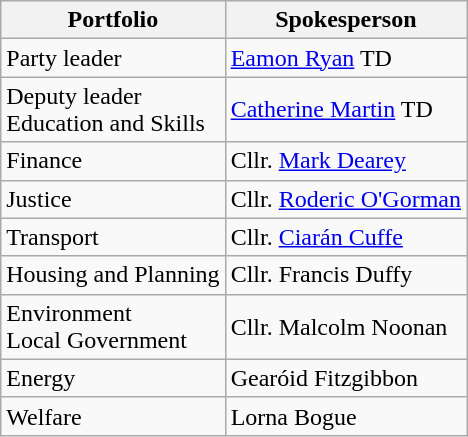<table class="wikitable">
<tr>
<th>Portfolio</th>
<th>Spokesperson</th>
</tr>
<tr>
<td>Party leader</td>
<td><a href='#'>Eamon Ryan</a> TD</td>
</tr>
<tr>
<td>Deputy leader<br>Education and Skills</td>
<td><a href='#'>Catherine Martin</a> TD</td>
</tr>
<tr>
<td>Finance</td>
<td>Cllr. <a href='#'>Mark Dearey</a></td>
</tr>
<tr>
<td>Justice</td>
<td>Cllr. <a href='#'>Roderic O'Gorman</a></td>
</tr>
<tr>
<td>Transport</td>
<td>Cllr. <a href='#'>Ciarán Cuffe</a></td>
</tr>
<tr>
<td>Housing and Planning</td>
<td>Cllr. Francis Duffy</td>
</tr>
<tr>
<td>Environment<br>Local Government</td>
<td>Cllr. Malcolm Noonan</td>
</tr>
<tr>
<td>Energy</td>
<td>Gearóid Fitzgibbon</td>
</tr>
<tr>
<td>Welfare</td>
<td>Lorna Bogue</td>
</tr>
</table>
